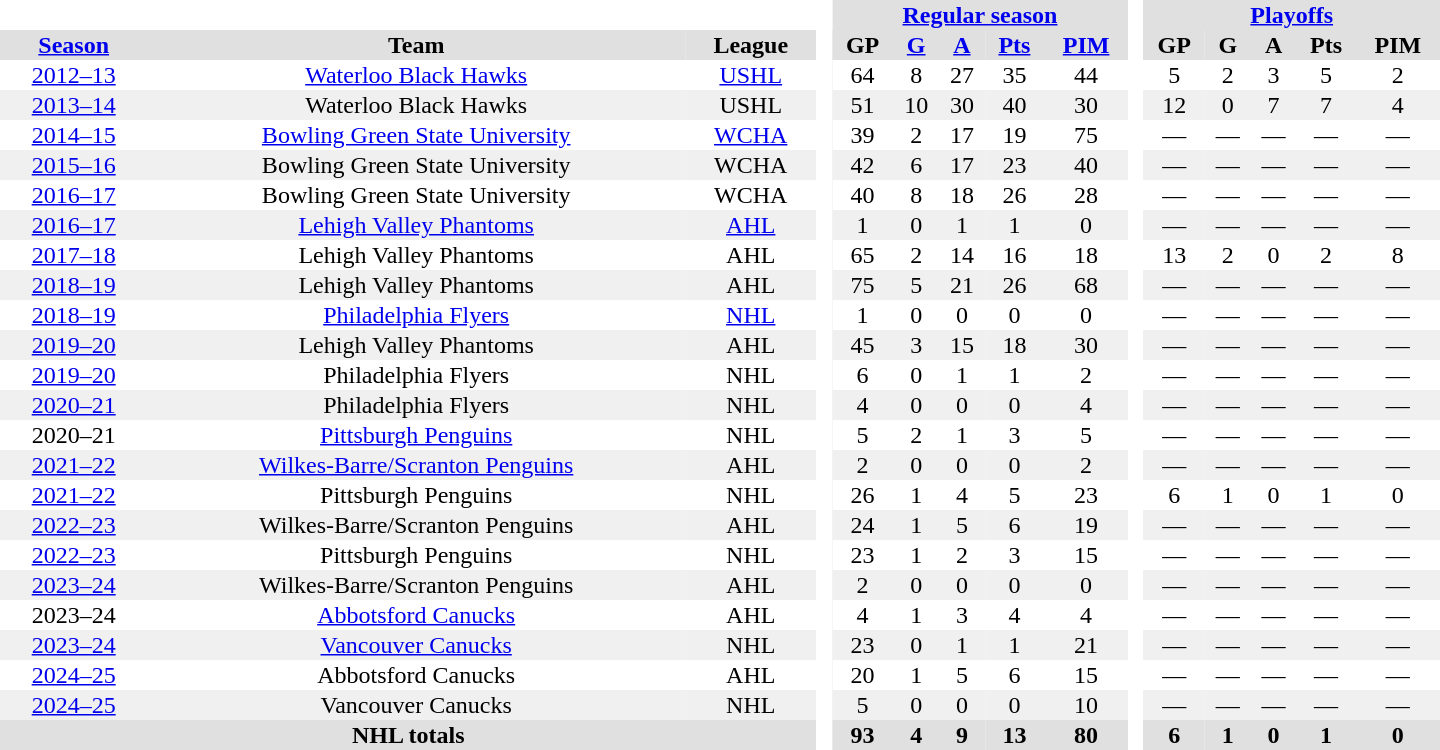<table border="0" cellpadding="1" cellspacing="0" style="text-align:center; width:60em">
<tr bgcolor="#e0e0e0">
<th colspan="3" bgcolor="#ffffff"> </th>
<th rowspan="99" bgcolor="#ffffff"> </th>
<th colspan="5"><a href='#'>Regular season</a></th>
<th rowspan="99" bgcolor="#ffffff"> </th>
<th colspan="5"><a href='#'>Playoffs</a></th>
</tr>
<tr bgcolor="#e0e0e0">
<th><a href='#'>Season</a></th>
<th>Team</th>
<th>League</th>
<th>GP</th>
<th><a href='#'>G</a></th>
<th><a href='#'>A</a></th>
<th><a href='#'>Pts</a></th>
<th><a href='#'>PIM</a></th>
<th>GP</th>
<th>G</th>
<th>A</th>
<th>Pts</th>
<th>PIM</th>
</tr>
<tr>
<td><a href='#'>2012–13</a></td>
<td><a href='#'>Waterloo Black Hawks</a></td>
<td><a href='#'>USHL</a></td>
<td>64</td>
<td>8</td>
<td>27</td>
<td>35</td>
<td>44</td>
<td>5</td>
<td>2</td>
<td>3</td>
<td>5</td>
<td>2</td>
</tr>
<tr bgcolor="#f0f0f0">
<td><a href='#'>2013–14</a></td>
<td>Waterloo Black Hawks</td>
<td>USHL</td>
<td>51</td>
<td>10</td>
<td>30</td>
<td>40</td>
<td>30</td>
<td>12</td>
<td>0</td>
<td>7</td>
<td>7</td>
<td>4</td>
</tr>
<tr>
<td><a href='#'>2014–15</a></td>
<td><a href='#'>Bowling Green State University</a></td>
<td><a href='#'>WCHA</a></td>
<td>39</td>
<td>2</td>
<td>17</td>
<td>19</td>
<td>75</td>
<td>—</td>
<td>—</td>
<td>—</td>
<td>—</td>
<td>—</td>
</tr>
<tr bgcolor="#f0f0f0">
<td><a href='#'>2015–16</a></td>
<td>Bowling Green State University</td>
<td>WCHA</td>
<td>42</td>
<td>6</td>
<td>17</td>
<td>23</td>
<td>40</td>
<td>—</td>
<td>—</td>
<td>—</td>
<td>—</td>
<td>—</td>
</tr>
<tr>
<td><a href='#'>2016–17</a></td>
<td>Bowling Green State University</td>
<td>WCHA</td>
<td>40</td>
<td>8</td>
<td>18</td>
<td>26</td>
<td>28</td>
<td>—</td>
<td>—</td>
<td>—</td>
<td>—</td>
<td>—</td>
</tr>
<tr bgcolor="#f0f0f0">
<td><a href='#'>2016–17</a></td>
<td><a href='#'>Lehigh Valley Phantoms</a></td>
<td><a href='#'>AHL</a></td>
<td>1</td>
<td>0</td>
<td>1</td>
<td>1</td>
<td>0</td>
<td>—</td>
<td>—</td>
<td>—</td>
<td>—</td>
<td>—</td>
</tr>
<tr>
<td><a href='#'>2017–18</a></td>
<td>Lehigh Valley Phantoms</td>
<td>AHL</td>
<td>65</td>
<td>2</td>
<td>14</td>
<td>16</td>
<td>18</td>
<td>13</td>
<td>2</td>
<td>0</td>
<td>2</td>
<td>8</td>
</tr>
<tr bgcolor="#f0f0f0">
<td><a href='#'>2018–19</a></td>
<td>Lehigh Valley Phantoms</td>
<td>AHL</td>
<td>75</td>
<td>5</td>
<td>21</td>
<td>26</td>
<td>68</td>
<td>—</td>
<td>—</td>
<td>—</td>
<td>—</td>
<td>—</td>
</tr>
<tr>
<td><a href='#'>2018–19</a></td>
<td><a href='#'>Philadelphia Flyers</a></td>
<td><a href='#'>NHL</a></td>
<td>1</td>
<td>0</td>
<td>0</td>
<td>0</td>
<td>0</td>
<td>—</td>
<td>—</td>
<td>—</td>
<td>—</td>
<td>—</td>
</tr>
<tr bgcolor="#f0f0f0">
<td><a href='#'>2019–20</a></td>
<td>Lehigh Valley Phantoms</td>
<td>AHL</td>
<td>45</td>
<td>3</td>
<td>15</td>
<td>18</td>
<td>30</td>
<td>—</td>
<td>—</td>
<td>—</td>
<td>—</td>
<td>—</td>
</tr>
<tr>
<td><a href='#'>2019–20</a></td>
<td>Philadelphia Flyers</td>
<td>NHL</td>
<td>6</td>
<td>0</td>
<td>1</td>
<td>1</td>
<td>2</td>
<td>—</td>
<td>—</td>
<td>—</td>
<td>—</td>
<td>—</td>
</tr>
<tr bgcolor="#f0f0f0">
<td><a href='#'>2020–21</a></td>
<td>Philadelphia Flyers</td>
<td>NHL</td>
<td>4</td>
<td>0</td>
<td>0</td>
<td>0</td>
<td>4</td>
<td>—</td>
<td>—</td>
<td>—</td>
<td>—</td>
<td>—</td>
</tr>
<tr>
<td>2020–21</td>
<td><a href='#'>Pittsburgh Penguins</a></td>
<td>NHL</td>
<td>5</td>
<td>2</td>
<td>1</td>
<td>3</td>
<td>5</td>
<td>—</td>
<td>—</td>
<td>—</td>
<td>—</td>
<td>—</td>
</tr>
<tr bgcolor="#f0f0f0">
<td><a href='#'>2021–22</a></td>
<td><a href='#'>Wilkes-Barre/Scranton Penguins</a></td>
<td>AHL</td>
<td>2</td>
<td>0</td>
<td>0</td>
<td>0</td>
<td>2</td>
<td>—</td>
<td>—</td>
<td>—</td>
<td>—</td>
<td>—</td>
</tr>
<tr>
<td><a href='#'>2021–22</a></td>
<td>Pittsburgh Penguins</td>
<td>NHL</td>
<td>26</td>
<td>1</td>
<td>4</td>
<td>5</td>
<td>23</td>
<td>6</td>
<td>1</td>
<td>0</td>
<td>1</td>
<td>0</td>
</tr>
<tr bgcolor="#f0f0f0">
<td><a href='#'>2022–23</a></td>
<td>Wilkes-Barre/Scranton Penguins</td>
<td>AHL</td>
<td>24</td>
<td>1</td>
<td>5</td>
<td>6</td>
<td>19</td>
<td>—</td>
<td>—</td>
<td>—</td>
<td>—</td>
<td>—</td>
</tr>
<tr>
<td><a href='#'>2022–23</a></td>
<td>Pittsburgh Penguins</td>
<td>NHL</td>
<td>23</td>
<td>1</td>
<td>2</td>
<td>3</td>
<td>15</td>
<td>—</td>
<td>—</td>
<td>—</td>
<td>—</td>
<td>—</td>
</tr>
<tr bgcolor="#f0f0f0">
<td><a href='#'>2023–24</a></td>
<td>Wilkes-Barre/Scranton Penguins</td>
<td>AHL</td>
<td>2</td>
<td>0</td>
<td>0</td>
<td>0</td>
<td>0</td>
<td>—</td>
<td>—</td>
<td>—</td>
<td>—</td>
<td>—</td>
</tr>
<tr>
<td>2023–24</td>
<td><a href='#'>Abbotsford Canucks</a></td>
<td>AHL</td>
<td>4</td>
<td>1</td>
<td>3</td>
<td>4</td>
<td>4</td>
<td>—</td>
<td>—</td>
<td>—</td>
<td>—</td>
<td>—</td>
</tr>
<tr bgcolor="#f0f0f0">
<td><a href='#'>2023–24</a></td>
<td><a href='#'>Vancouver Canucks</a></td>
<td>NHL</td>
<td>23</td>
<td>0</td>
<td>1</td>
<td>1</td>
<td>21</td>
<td>—</td>
<td>—</td>
<td>—</td>
<td>—</td>
<td>—</td>
</tr>
<tr>
<td><a href='#'>2024–25</a></td>
<td>Abbotsford Canucks</td>
<td>AHL</td>
<td>20</td>
<td>1</td>
<td>5</td>
<td>6</td>
<td>15</td>
<td>—</td>
<td>—</td>
<td>—</td>
<td>—</td>
<td>—</td>
</tr>
<tr bgcolor="#f0f0f0">
<td><a href='#'>2024–25</a></td>
<td>Vancouver Canucks</td>
<td>NHL</td>
<td>5</td>
<td>0</td>
<td>0</td>
<td>0</td>
<td>10</td>
<td>—</td>
<td>—</td>
<td>—</td>
<td>—</td>
<td>—</td>
</tr>
<tr bgcolor="#e0e0e0">
<th colspan="3">NHL totals</th>
<th>93</th>
<th>4</th>
<th>9</th>
<th>13</th>
<th>80</th>
<th>6</th>
<th>1</th>
<th>0</th>
<th>1</th>
<th>0</th>
</tr>
</table>
